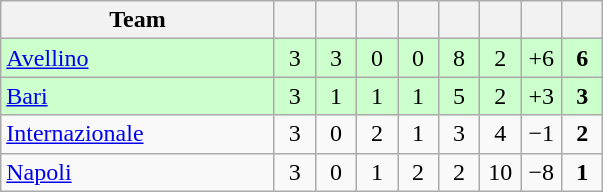<table class="wikitable" style="text-align: center;">
<tr>
<th width=175>Team</th>
<th width=20></th>
<th width=20></th>
<th width=20></th>
<th width=20></th>
<th width=20></th>
<th width=20></th>
<th width=20></th>
<th width=20></th>
</tr>
<tr bgcolor="#ccffcc">
<td align=left><a href='#'>Avellino</a></td>
<td>3</td>
<td>3</td>
<td>0</td>
<td>0</td>
<td>8</td>
<td>2</td>
<td>+6</td>
<td><strong>6</strong></td>
</tr>
<tr bgcolor="#ccffcc">
<td align=left><a href='#'>Bari</a></td>
<td>3</td>
<td>1</td>
<td>1</td>
<td>1</td>
<td>5</td>
<td>2</td>
<td>+3</td>
<td><strong>3</strong></td>
</tr>
<tr>
<td align=left><a href='#'>Internazionale</a></td>
<td>3</td>
<td>0</td>
<td>2</td>
<td>1</td>
<td>3</td>
<td>4</td>
<td>−1</td>
<td><strong>2</strong></td>
</tr>
<tr>
<td align=left><a href='#'>Napoli</a></td>
<td>3</td>
<td>0</td>
<td>1</td>
<td>2</td>
<td>2</td>
<td>10</td>
<td>−8</td>
<td><strong>1</strong></td>
</tr>
</table>
